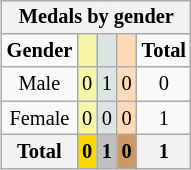<table class="wikitable" style="font-size:85%; float:right">
<tr style="background:#efefef;">
<th colspan=5><strong>Medals by gender</strong></th>
</tr>
<tr align=center>
<td><strong>Gender</strong></td>
<td style="background:#f7f6a8;"></td>
<td style="background:#dce5e5;"></td>
<td style="background:#ffdab9;"></td>
<td><strong>Total</strong></td>
</tr>
<tr align=center>
<td>Male</td>
<td style="background:#F7F6A8;">0</td>
<td style="background:#DCE5E5;">1</td>
<td style="background:#FFDAB9;">0</td>
<td>0</td>
</tr>
<tr align=center>
<td>Female</td>
<td style="background:#F7F6A8;">0</td>
<td style="background:#DCE5E5;">0</td>
<td style="background:#FFDAB9;">0</td>
<td>1</td>
</tr>
<tr align=center>
<th><strong>Total</strong></th>
<th style="background:gold;"><strong>0</strong></th>
<th style="background:silver;"><strong>1</strong></th>
<th style="background:#c96;"><strong>0</strong></th>
<th><strong>1</strong></th>
</tr>
</table>
